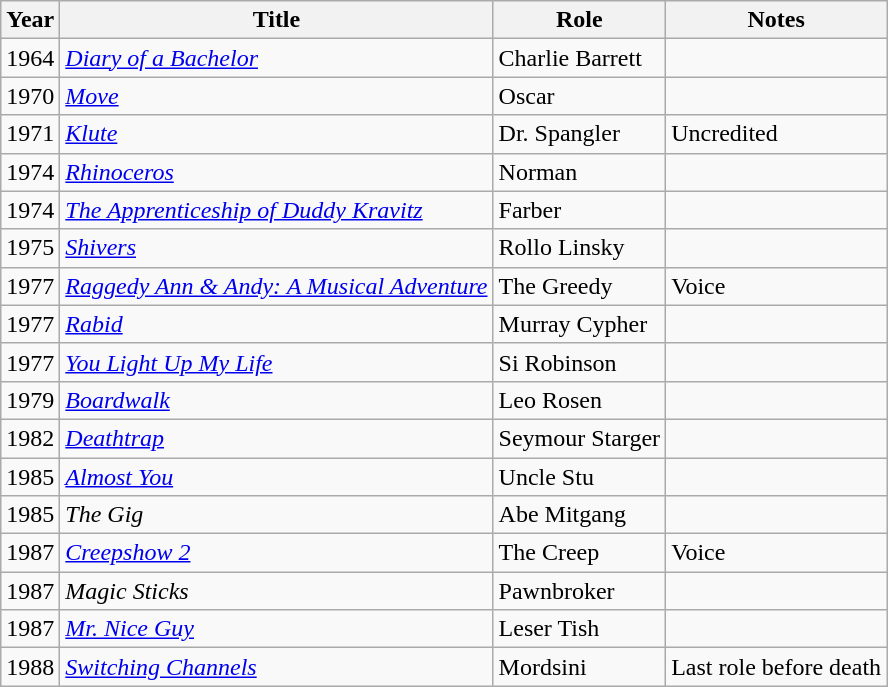<table class="wikitable sortable">
<tr>
<th>Year</th>
<th>Title</th>
<th>Role</th>
<th>Notes</th>
</tr>
<tr>
<td>1964</td>
<td><em><a href='#'>Diary of a Bachelor</a></em></td>
<td>Charlie Barrett</td>
<td></td>
</tr>
<tr>
<td>1970</td>
<td><em><a href='#'>Move</a></em></td>
<td>Oscar</td>
<td></td>
</tr>
<tr>
<td>1971</td>
<td><em><a href='#'>Klute</a></em></td>
<td>Dr. Spangler</td>
<td>Uncredited</td>
</tr>
<tr>
<td>1974</td>
<td><em><a href='#'>Rhinoceros</a></em></td>
<td>Norman</td>
<td></td>
</tr>
<tr>
<td>1974</td>
<td><em><a href='#'>The Apprenticeship of Duddy Kravitz</a></em></td>
<td>Farber</td>
<td></td>
</tr>
<tr>
<td>1975</td>
<td><em><a href='#'>Shivers</a></em></td>
<td>Rollo Linsky</td>
<td></td>
</tr>
<tr>
<td>1977</td>
<td><em><a href='#'>Raggedy Ann & Andy: A Musical Adventure</a></em></td>
<td>The Greedy</td>
<td>Voice</td>
</tr>
<tr>
<td>1977</td>
<td><em><a href='#'>Rabid</a></em></td>
<td>Murray Cypher</td>
<td></td>
</tr>
<tr>
<td>1977</td>
<td><em><a href='#'>You Light Up My Life</a></em></td>
<td>Si Robinson</td>
<td></td>
</tr>
<tr>
<td>1979</td>
<td><em><a href='#'>Boardwalk</a></em></td>
<td>Leo Rosen</td>
<td></td>
</tr>
<tr>
<td>1982</td>
<td><em><a href='#'>Deathtrap</a></em></td>
<td>Seymour Starger</td>
<td></td>
</tr>
<tr>
<td>1985</td>
<td><em><a href='#'>Almost You</a></em></td>
<td>Uncle Stu</td>
<td></td>
</tr>
<tr>
<td>1985</td>
<td><em>The Gig</em></td>
<td>Abe Mitgang</td>
<td></td>
</tr>
<tr>
<td>1987</td>
<td><em><a href='#'>Creepshow 2</a></em></td>
<td>The Creep</td>
<td>Voice</td>
</tr>
<tr>
<td>1987</td>
<td><em>Magic Sticks</em></td>
<td>Pawnbroker</td>
<td></td>
</tr>
<tr>
<td>1987</td>
<td><em><a href='#'>Mr. Nice Guy</a></em></td>
<td>Leser Tish</td>
<td></td>
</tr>
<tr>
<td>1988</td>
<td><em><a href='#'>Switching Channels</a></em></td>
<td>Mordsini</td>
<td>Last role before death</td>
</tr>
</table>
